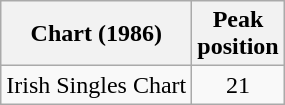<table class="wikitable sortable">
<tr>
<th>Chart (1986)</th>
<th>Peak<br>position</th>
</tr>
<tr>
<td align="left">Irish Singles Chart</td>
<td style="text-align:center;">21</td>
</tr>
</table>
